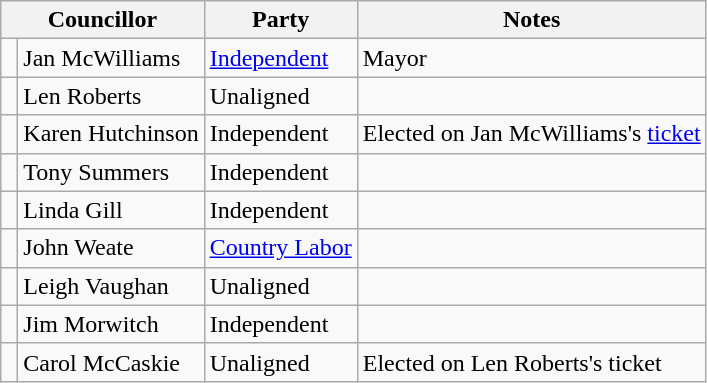<table class="wikitable">
<tr>
<th colspan="2">Councillor</th>
<th>Party</th>
<th>Notes</th>
</tr>
<tr>
<td> </td>
<td>Jan McWilliams</td>
<td><a href='#'>Independent</a></td>
<td>Mayor</td>
</tr>
<tr>
<td> </td>
<td>Len Roberts</td>
<td>Unaligned</td>
<td></td>
</tr>
<tr>
<td> </td>
<td>Karen Hutchinson</td>
<td>Independent</td>
<td>Elected on Jan McWilliams's <a href='#'>ticket</a></td>
</tr>
<tr>
<td> </td>
<td>Tony Summers</td>
<td>Independent</td>
<td></td>
</tr>
<tr>
<td> </td>
<td>Linda Gill</td>
<td>Independent</td>
<td></td>
</tr>
<tr>
<td> </td>
<td>John Weate</td>
<td><a href='#'>Country Labor</a></td>
<td></td>
</tr>
<tr>
<td> </td>
<td>Leigh Vaughan</td>
<td>Unaligned</td>
<td></td>
</tr>
<tr>
<td> </td>
<td>Jim Morwitch</td>
<td>Independent</td>
<td></td>
</tr>
<tr>
<td> </td>
<td>Carol McCaskie</td>
<td>Unaligned</td>
<td>Elected on Len Roberts's ticket</td>
</tr>
</table>
